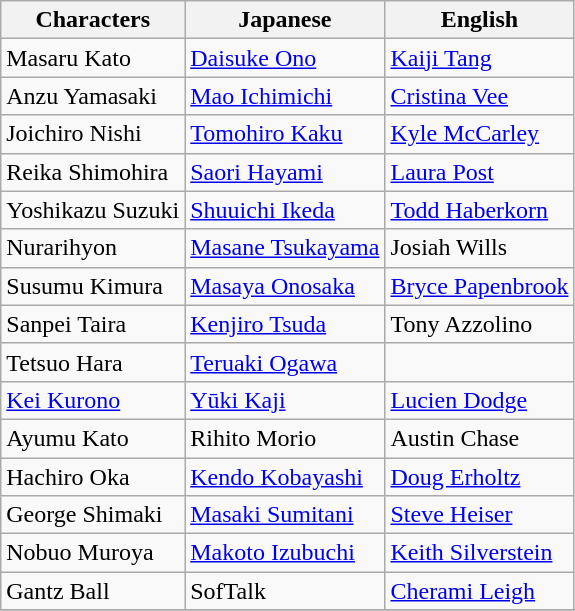<table class="wikitable">
<tr>
<th>Characters</th>
<th>Japanese</th>
<th>English</th>
</tr>
<tr>
<td>Masaru Kato</td>
<td><a href='#'>Daisuke Ono</a></td>
<td><a href='#'>Kaiji Tang</a></td>
</tr>
<tr>
<td>Anzu Yamasaki</td>
<td><a href='#'>Mao Ichimichi</a></td>
<td><a href='#'>Cristina Vee</a></td>
</tr>
<tr>
<td>Joichiro Nishi</td>
<td><a href='#'>Tomohiro Kaku</a></td>
<td><a href='#'>Kyle McCarley</a></td>
</tr>
<tr>
<td>Reika Shimohira</td>
<td><a href='#'>Saori Hayami</a></td>
<td><a href='#'>Laura Post</a></td>
</tr>
<tr>
<td>Yoshikazu Suzuki</td>
<td><a href='#'>Shuuichi Ikeda</a></td>
<td><a href='#'>Todd Haberkorn</a></td>
</tr>
<tr>
<td>Nurarihyon</td>
<td><a href='#'>Masane Tsukayama</a></td>
<td>Josiah Wills</td>
</tr>
<tr>
<td>Susumu Kimura</td>
<td><a href='#'>Masaya Onosaka</a></td>
<td><a href='#'>Bryce Papenbrook</a></td>
</tr>
<tr>
<td>Sanpei Taira</td>
<td><a href='#'>Kenjiro Tsuda</a></td>
<td>Tony Azzolino</td>
</tr>
<tr>
<td>Tetsuo Hara</td>
<td><a href='#'>Teruaki Ogawa</a></td>
<td></td>
</tr>
<tr>
<td><a href='#'>Kei Kurono</a></td>
<td><a href='#'>Yūki Kaji</a></td>
<td><a href='#'>Lucien Dodge</a></td>
</tr>
<tr>
<td>Ayumu Kato</td>
<td>Rihito Morio</td>
<td>Austin Chase</td>
</tr>
<tr>
<td>Hachiro Oka</td>
<td><a href='#'>Kendo Kobayashi</a></td>
<td><a href='#'>Doug Erholtz</a></td>
</tr>
<tr>
<td>George Shimaki</td>
<td><a href='#'>Masaki Sumitani</a></td>
<td><a href='#'>Steve Heiser</a></td>
</tr>
<tr>
<td>Nobuo Muroya</td>
<td><a href='#'>Makoto Izubuchi</a></td>
<td><a href='#'>Keith Silverstein</a></td>
</tr>
<tr>
<td>Gantz Ball</td>
<td>SofTalk</td>
<td><a href='#'>Cherami Leigh</a></td>
</tr>
<tr>
</tr>
</table>
